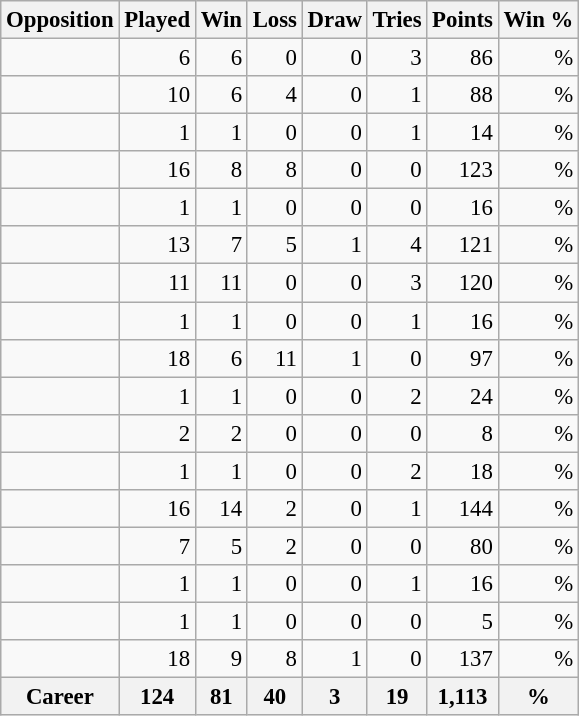<table class="wikitable sortable" style="font-size: 95%; text-align: right;">
<tr>
<th>Opposition</th>
<th>Played</th>
<th>Win</th>
<th>Loss</th>
<th>Draw</th>
<th>Tries</th>
<th>Points</th>
<th>Win %</th>
</tr>
<tr>
<td align="left"></td>
<td>6</td>
<td>6</td>
<td>0</td>
<td>0</td>
<td>3</td>
<td>86</td>
<td>%</td>
</tr>
<tr>
<td align="left"></td>
<td>10</td>
<td>6</td>
<td>4</td>
<td>0</td>
<td>1</td>
<td>88</td>
<td>%</td>
</tr>
<tr>
<td align="left"></td>
<td>1</td>
<td>1</td>
<td>0</td>
<td>0</td>
<td>1</td>
<td>14</td>
<td>%</td>
</tr>
<tr>
<td align="left"></td>
<td>16</td>
<td>8</td>
<td>8</td>
<td>0</td>
<td>0</td>
<td>123</td>
<td>%</td>
</tr>
<tr>
<td align="left"></td>
<td>1</td>
<td>1</td>
<td>0</td>
<td>0</td>
<td>0</td>
<td>16</td>
<td>%</td>
</tr>
<tr>
<td align="left"></td>
<td>13</td>
<td>7</td>
<td>5</td>
<td>1</td>
<td>4</td>
<td>121</td>
<td>%</td>
</tr>
<tr>
<td align="left"></td>
<td>11</td>
<td>11</td>
<td>0</td>
<td>0</td>
<td>3</td>
<td>120</td>
<td>%</td>
</tr>
<tr>
<td align="left"></td>
<td>1</td>
<td>1</td>
<td>0</td>
<td>0</td>
<td>1</td>
<td>16</td>
<td>%</td>
</tr>
<tr>
<td align="left"></td>
<td>18</td>
<td>6</td>
<td>11</td>
<td>1</td>
<td>0</td>
<td>97</td>
<td>%</td>
</tr>
<tr>
<td align="left"></td>
<td>1</td>
<td>1</td>
<td>0</td>
<td>0</td>
<td>2</td>
<td>24</td>
<td>%</td>
</tr>
<tr>
<td align="left"></td>
<td>2</td>
<td>2</td>
<td>0</td>
<td>0</td>
<td>0</td>
<td>8</td>
<td>%</td>
</tr>
<tr>
<td align="left"></td>
<td>1</td>
<td>1</td>
<td>0</td>
<td>0</td>
<td>2</td>
<td>18</td>
<td>%</td>
</tr>
<tr>
<td align="left"></td>
<td>16</td>
<td>14</td>
<td>2</td>
<td>0</td>
<td>1</td>
<td>144</td>
<td>%</td>
</tr>
<tr>
<td align="left"></td>
<td>7</td>
<td>5</td>
<td>2</td>
<td>0</td>
<td>0</td>
<td>80</td>
<td>%</td>
</tr>
<tr>
<td align="left"></td>
<td>1</td>
<td>1</td>
<td>0</td>
<td>0</td>
<td>1</td>
<td>16</td>
<td>%</td>
</tr>
<tr>
<td align="left"></td>
<td>1</td>
<td>1</td>
<td>0</td>
<td>0</td>
<td>0</td>
<td>5</td>
<td>%</td>
</tr>
<tr>
<td align="left"></td>
<td>18</td>
<td>9</td>
<td>8</td>
<td>1</td>
<td>0</td>
<td>137</td>
<td>%</td>
</tr>
<tr class="sortbottom">
<th style="text-align:center;">Career</th>
<th>124</th>
<th>81</th>
<th>40</th>
<th>3</th>
<th>19</th>
<th>1,113</th>
<th>%</th>
</tr>
</table>
